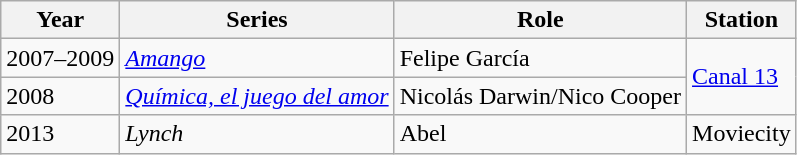<table class="wikitable">
<tr>
<th>Year</th>
<th>Series</th>
<th>Role</th>
<th>Station</th>
</tr>
<tr>
<td>2007–2009</td>
<td><em><a href='#'>Amango</a></em></td>
<td>Felipe García</td>
<td rowspan=2><a href='#'>Canal 13</a></td>
</tr>
<tr>
<td>2008</td>
<td><em><a href='#'>Química, el juego del amor</a></em></td>
<td>Nicolás Darwin/Nico Cooper</td>
</tr>
<tr>
<td>2013</td>
<td><em>Lynch</em></td>
<td>Abel</td>
<td>Moviecity</td>
</tr>
</table>
